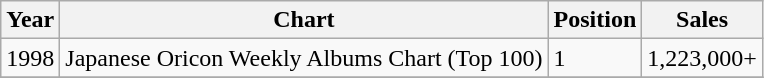<table class="wikitable">
<tr>
<th>Year</th>
<th>Chart</th>
<th>Position</th>
<th>Sales</th>
</tr>
<tr>
<td>1998</td>
<td>Japanese Oricon Weekly Albums Chart (Top 100)</td>
<td>1 </td>
<td>1,223,000+</td>
</tr>
<tr>
</tr>
</table>
